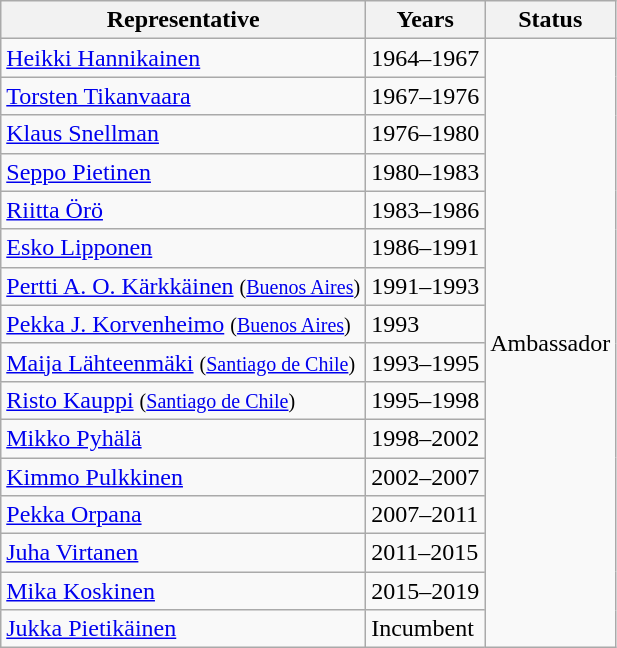<table class="wikitable sortable">
<tr>
<th>Representative</th>
<th>Years</th>
<th>Status</th>
</tr>
<tr>
<td><a href='#'>Heikki Hannikainen</a></td>
<td>1964–1967</td>
<td rowspan="16">Ambassador</td>
</tr>
<tr>
<td><a href='#'>Torsten Tikanvaara</a></td>
<td>1967–1976</td>
</tr>
<tr>
<td><a href='#'>Klaus Snellman</a></td>
<td>1976–1980</td>
</tr>
<tr>
<td><a href='#'>Seppo Pietinen</a></td>
<td>1980–1983</td>
</tr>
<tr>
<td><a href='#'>Riitta Örö</a></td>
<td>1983–1986</td>
</tr>
<tr>
<td><a href='#'>Esko Lipponen</a></td>
<td>1986–1991</td>
</tr>
<tr>
<td><a href='#'>Pertti A. O. Kärkkäinen</a> <small>(<a href='#'>Buenos Aires</a>)</small></td>
<td>1991–1993</td>
</tr>
<tr>
<td><a href='#'>Pekka J. Korvenheimo</a> <small>(<a href='#'>Buenos Aires</a>)</small></td>
<td>1993</td>
</tr>
<tr>
<td><a href='#'>Maija Lähteenmäki</a> <small>(<a href='#'>Santiago de Chile</a>)</small></td>
<td>1993–1995</td>
</tr>
<tr>
<td><a href='#'>Risto Kauppi</a> <small>(<a href='#'>Santiago de Chile</a>)</small></td>
<td>1995–1998</td>
</tr>
<tr>
<td><a href='#'>Mikko Pyhälä</a></td>
<td>1998–2002</td>
</tr>
<tr>
<td><a href='#'>Kimmo Pulkkinen</a></td>
<td>2002–2007</td>
</tr>
<tr>
<td><a href='#'>Pekka Orpana</a></td>
<td>2007–2011</td>
</tr>
<tr>
<td><a href='#'>Juha Virtanen</a></td>
<td>2011–2015</td>
</tr>
<tr>
<td><a href='#'>Mika Koskinen</a></td>
<td>2015–2019</td>
</tr>
<tr>
<td><a href='#'>Jukka Pietikäinen</a></td>
<td>Incumbent</td>
</tr>
</table>
